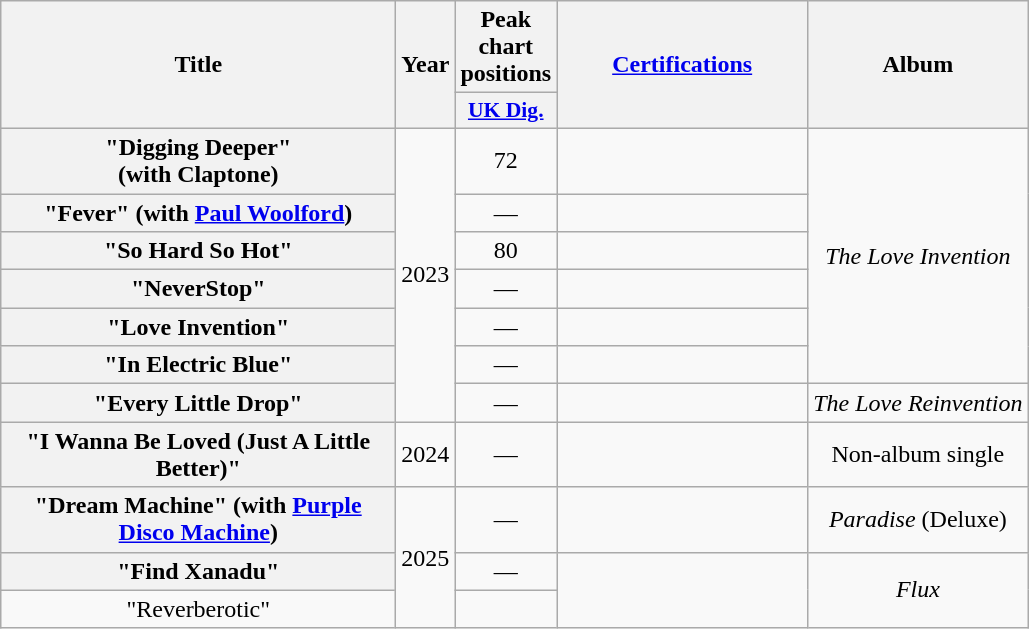<table class="wikitable plainrowheaders" style="text-align:center;" border="1">
<tr>
<th scope="col" rowspan="2" style="width:16em;">Title</th>
<th scope="col" rowspan="2" style="width:2em;">Year</th>
<th scope="col" colspan="1">Peak chart positions</th>
<th scope="col" rowspan="2" style="width:10em;"><a href='#'>Certifications</a></th>
<th scope="col" rowspan="2">Album</th>
</tr>
<tr>
<th scope="col" style="width:3em;font-size:90%;"><a href='#'>UK Dig.</a></th>
</tr>
<tr>
<th scope="row">"Digging Deeper" <br>(with Claptone)</th>
<td rowspan="7">2023</td>
<td>72</td>
<td></td>
<td rowspan="6"><em>The Love Invention</em></td>
</tr>
<tr>
<th scope="row">"Fever" (with <a href='#'>Paul Woolford</a>)</th>
<td>—</td>
<td></td>
</tr>
<tr>
<th scope="row">"So Hard So Hot"</th>
<td>80</td>
<td></td>
</tr>
<tr>
<th scope="row">"NeverStop"</th>
<td>—</td>
<td></td>
</tr>
<tr>
<th scope="row">"Love Invention"</th>
<td>—</td>
<td></td>
</tr>
<tr>
<th scope="row">"In Electric Blue"</th>
<td>—</td>
<td></td>
</tr>
<tr>
<th scope="row">"Every Little Drop"</th>
<td>—</td>
<td></td>
<td><em>The Love Reinvention</em></td>
</tr>
<tr>
<th scope="row">"I Wanna Be Loved (Just A Little Better)"</th>
<td>2024</td>
<td>—</td>
<td></td>
<td>Non-album single</td>
</tr>
<tr>
<th scope="row">"Dream Machine" (with <a href='#'>Purple Disco Machine</a>)</th>
<td rowspan="3">2025</td>
<td>—</td>
<td></td>
<td><em>Paradise</em> (Deluxe)</td>
</tr>
<tr>
<th scope="row">"Find Xanadu"</th>
<td>—</td>
<td rowspan="2"></td>
<td rowspan="2"><em>Flux</em></td>
</tr>
<tr>
<td>"Reverberotic"</td>
<td></td>
</tr>
</table>
